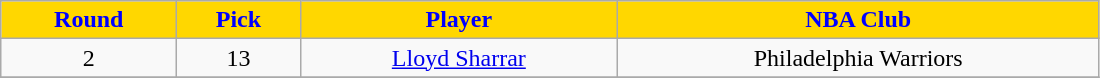<table class="wikitable" width="58%">
<tr align="center"  style="background:gold;color:blue;">
<td><strong>Round</strong></td>
<td><strong>Pick</strong></td>
<td><strong>Player</strong></td>
<td><strong>NBA Club</strong></td>
</tr>
<tr align="center" bgcolor="">
<td>2</td>
<td>13</td>
<td><a href='#'>Lloyd Sharrar</a></td>
<td>Philadelphia Warriors</td>
</tr>
<tr align="center" bgcolor="">
</tr>
</table>
